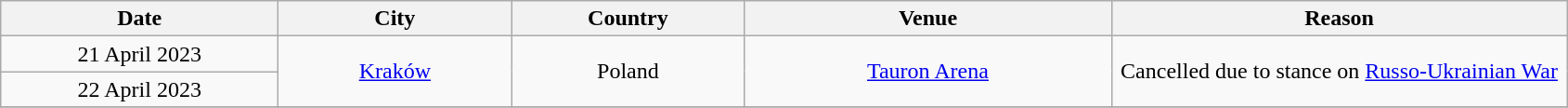<table class="wikitable" style="text-align:center;">
<tr>
<th scope="col" style="width:12em;">Date</th>
<th scope="col" style="width:10em;">City</th>
<th scope="col" style="width:10em;">Country</th>
<th scope="col" style="width:16em;">Venue</th>
<th scope="col" style="width:20em;">Reason</th>
</tr>
<tr>
<td>21 April 2023</td>
<td rowspan="2"><a href='#'>Kraków</a></td>
<td rowspan="2">Poland</td>
<td rowspan="2"><a href='#'>Tauron Arena</a></td>
<td rowspan="2">Cancelled due to stance on <a href='#'>Russo-Ukrainian War</a></td>
</tr>
<tr>
<td>22 April 2023</td>
</tr>
<tr>
</tr>
</table>
